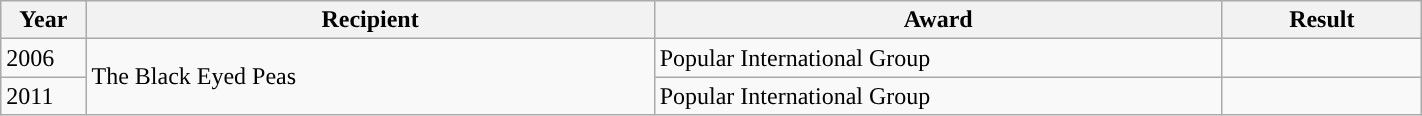<table style="width: 75%;" class="wikitable">
<tr>
<th style="width:6%;"><strong>Year</strong></th>
<th style="width:40%;"><strong>Recipient</strong></th>
<th style="width:40%;"><strong>Award</strong></th>
<th style="width:14%;"><strong>Result</strong></th>
</tr>
<tr>
<td>2006</td>
<td rowspan=2>The Black Eyed Peas</td>
<td>Popular International Group</td>
<td></td>
</tr>
<tr>
<td>2011</td>
<td>Popular International Group</td>
<td></td>
</tr>
</table>
